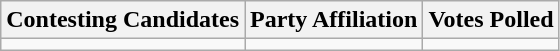<table class="wikitable sortable">
<tr>
<th>Contesting Candidates</th>
<th>Party Affiliation</th>
<th>Votes Polled</th>
</tr>
<tr>
<td></td>
<td></td>
<td></td>
</tr>
</table>
